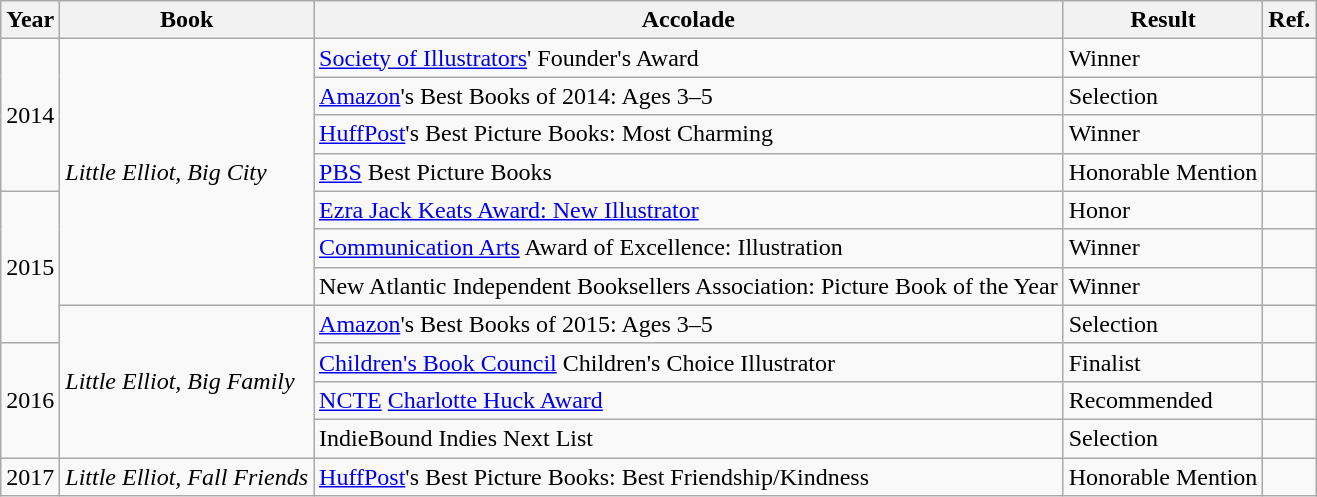<table class="wikitable">
<tr>
<th>Year</th>
<th>Book</th>
<th>Accolade</th>
<th>Result</th>
<th>Ref.</th>
</tr>
<tr>
<td rowspan="4">2014</td>
<td rowspan="7"><em>Little Elliot, Big City</em></td>
<td><a href='#'>Society of Illustrators</a>' Founder's Award</td>
<td>Winner</td>
<td></td>
</tr>
<tr>
<td><a href='#'>Amazon</a>'s Best Books of 2014: Ages 3–5</td>
<td>Selection</td>
<td></td>
</tr>
<tr>
<td><a href='#'>HuffPost</a>'s Best Picture Books: Most Charming</td>
<td>Winner</td>
<td></td>
</tr>
<tr>
<td><a href='#'>PBS</a> Best Picture Books</td>
<td>Honorable Mention</td>
<td></td>
</tr>
<tr>
<td rowspan="4">2015</td>
<td><a href='#'>Ezra Jack Keats Award: New Illustrator</a></td>
<td>Honor</td>
<td></td>
</tr>
<tr>
<td><a href='#'>Communication Arts</a> Award of Excellence: Illustration</td>
<td>Winner</td>
<td></td>
</tr>
<tr>
<td>New Atlantic Independent Booksellers Association: Picture Book of the Year</td>
<td>Winner</td>
<td></td>
</tr>
<tr>
<td rowspan="4"><em>Little Elliot, Big Family</em></td>
<td><a href='#'>Amazon</a>'s Best Books of 2015: Ages 3–5</td>
<td>Selection</td>
<td></td>
</tr>
<tr>
<td rowspan="3">2016</td>
<td><a href='#'>Children's Book Council</a> Children's Choice Illustrator</td>
<td>Finalist</td>
<td></td>
</tr>
<tr>
<td><a href='#'>NCTE</a> <a href='#'>Charlotte Huck Award</a></td>
<td>Recommended</td>
<td></td>
</tr>
<tr>
<td>IndieBound Indies Next List</td>
<td>Selection</td>
<td></td>
</tr>
<tr>
<td>2017</td>
<td><em>Little Elliot, Fall Friends</em></td>
<td><a href='#'>HuffPost</a>'s Best Picture Books: Best Friendship/Kindness</td>
<td>Honorable Mention</td>
<td></td>
</tr>
</table>
